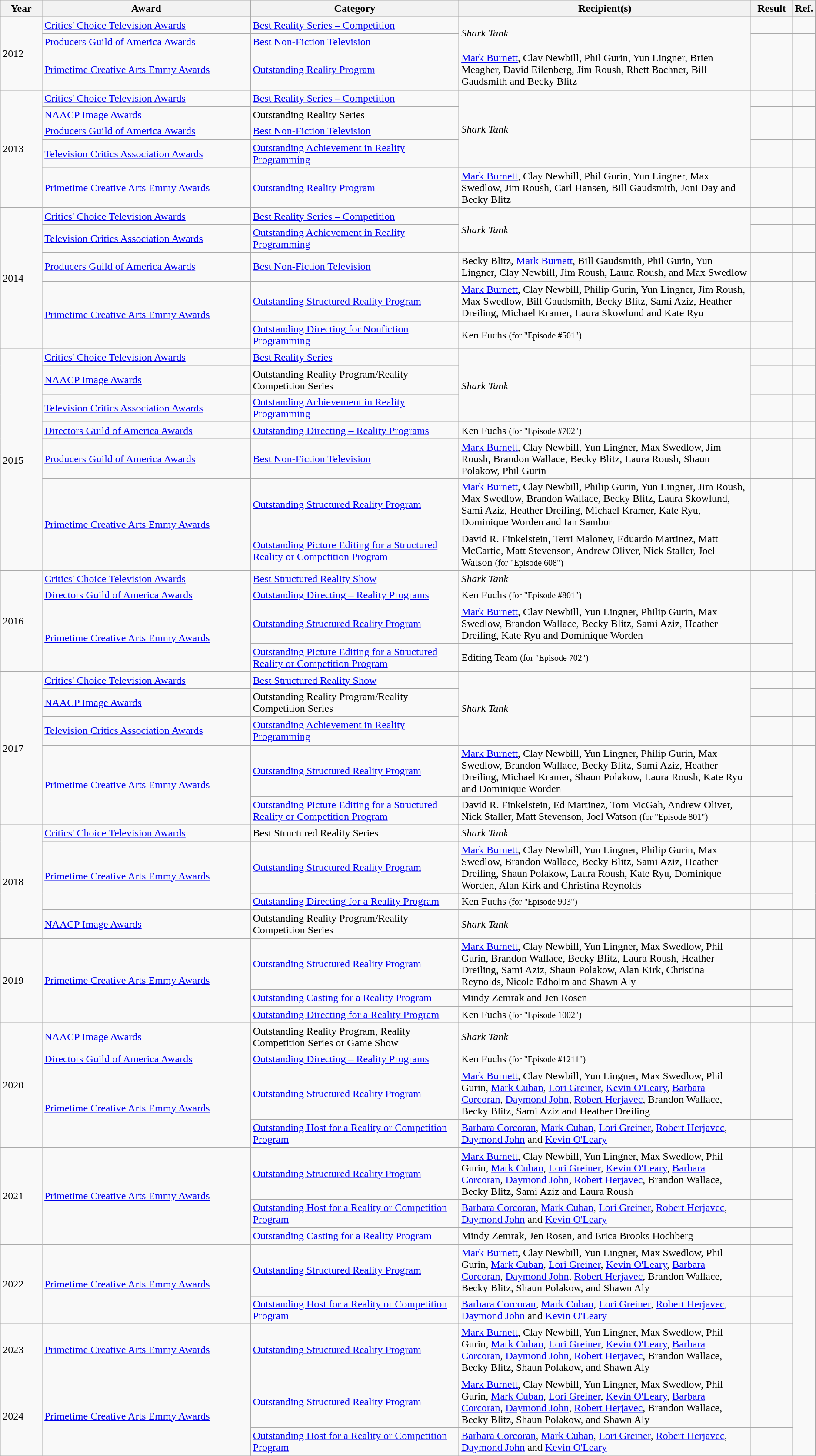<table class="wikitable sortable" style="width:99%">
<tr>
<th width="5%">Year</th>
<th width="25%">Award</th>
<th width="25%">Category</th>
<th width="35%">Recipient(s)</th>
<th width="5%">Result</th>
<th width="1%">Ref.</th>
</tr>
<tr>
<td rowspan="3">2012</td>
<td><a href='#'>Critics' Choice Television Awards</a></td>
<td><a href='#'>Best Reality Series – Competition</a></td>
<td rowspan="2"><em>Shark Tank</em></td>
<td></td>
<td></td>
</tr>
<tr>
<td><a href='#'>Producers Guild of America Awards</a></td>
<td><a href='#'>Best Non-Fiction Television</a></td>
<td></td>
<td></td>
</tr>
<tr>
<td><a href='#'>Primetime Creative Arts Emmy Awards</a></td>
<td><a href='#'>Outstanding Reality Program</a></td>
<td><a href='#'>Mark Burnett</a>, Clay Newbill, Phil Gurin, Yun Lingner, Brien Meagher, David Eilenberg, Jim Roush, Rhett Bachner, Bill Gaudsmith and  Becky Blitz</td>
<td></td>
<td></td>
</tr>
<tr>
<td rowspan="5">2013</td>
<td><a href='#'>Critics' Choice Television Awards</a></td>
<td><a href='#'>Best Reality Series – Competition</a></td>
<td rowspan="4"><em>Shark Tank</em></td>
<td></td>
<td></td>
</tr>
<tr>
<td><a href='#'>NAACP Image Awards</a></td>
<td>Outstanding Reality Series</td>
<td></td>
<td></td>
</tr>
<tr>
<td><a href='#'>Producers Guild of America Awards</a></td>
<td><a href='#'>Best Non-Fiction Television</a></td>
<td></td>
<td></td>
</tr>
<tr>
<td><a href='#'>Television Critics Association Awards</a></td>
<td><a href='#'>Outstanding Achievement in Reality Programming</a></td>
<td></td>
<td></td>
</tr>
<tr>
<td><a href='#'>Primetime Creative Arts Emmy Awards</a></td>
<td><a href='#'>Outstanding Reality Program</a></td>
<td><a href='#'>Mark Burnett</a>, Clay Newbill, Phil Gurin, Yun Lingner, Max Swedlow, Jim Roush, Carl Hansen, Bill Gaudsmith, Joni Day and Becky Blitz</td>
<td></td>
<td></td>
</tr>
<tr>
<td rowspan="5">2014</td>
<td><a href='#'>Critics' Choice Television Awards</a></td>
<td><a href='#'>Best Reality Series – Competition</a></td>
<td rowspan="2"><em>Shark Tank</em></td>
<td></td>
<td></td>
</tr>
<tr>
<td><a href='#'>Television Critics Association Awards</a></td>
<td><a href='#'>Outstanding Achievement in Reality Programming</a></td>
<td></td>
<td></td>
</tr>
<tr>
<td><a href='#'>Producers Guild of America Awards</a></td>
<td><a href='#'>Best Non-Fiction Television</a></td>
<td>Becky Blitz, <a href='#'>Mark Burnett</a>, Bill Gaudsmith, Phil Gurin, Yun Lingner, Clay Newbill, Jim Roush, Laura Roush, and Max Swedlow</td>
<td></td>
<td></td>
</tr>
<tr>
<td rowspan="2"><a href='#'>Primetime Creative Arts Emmy Awards</a></td>
<td><a href='#'>Outstanding Structured Reality Program</a></td>
<td><a href='#'>Mark Burnett</a>, Clay Newbill, Philip Gurin, Yun Lingner, Jim Roush, Max Swedlow, Bill Gaudsmith, Becky Blitz, Sami Aziz, Heather Dreiling, Michael Kramer, Laura Skowlund and Kate Ryu</td>
<td></td>
<td rowspan="2"></td>
</tr>
<tr>
<td><a href='#'>Outstanding Directing for Nonfiction Programming</a></td>
<td>Ken Fuchs <small>(for "Episode #501")</small></td>
<td></td>
</tr>
<tr>
<td rowspan="7">2015</td>
<td><a href='#'>Critics' Choice Television Awards</a></td>
<td><a href='#'>Best Reality Series</a></td>
<td rowspan="3"><em>Shark Tank</em></td>
<td></td>
<td></td>
</tr>
<tr>
<td><a href='#'>NAACP Image Awards</a></td>
<td>Outstanding Reality Program/Reality Competition Series</td>
<td></td>
<td></td>
</tr>
<tr>
<td><a href='#'>Television Critics Association Awards</a></td>
<td><a href='#'>Outstanding Achievement in Reality Programming</a></td>
<td></td>
<td></td>
</tr>
<tr>
<td><a href='#'>Directors Guild of America Awards</a></td>
<td><a href='#'>Outstanding Directing – Reality Programs</a></td>
<td>Ken Fuchs <small>(for "Episode #702")</small></td>
<td></td>
<td></td>
</tr>
<tr>
<td><a href='#'>Producers Guild of America Awards</a></td>
<td><a href='#'>Best Non-Fiction Television</a></td>
<td><a href='#'>Mark Burnett</a>, Clay Newbill, Yun Lingner, Max Swedlow, Jim Roush, Brandon Wallace, Becky Blitz, Laura Roush, Shaun Polakow, Phil Gurin</td>
<td></td>
<td></td>
</tr>
<tr>
<td rowspan="2"><a href='#'>Primetime Creative Arts Emmy Awards</a></td>
<td><a href='#'>Outstanding Structured Reality Program</a></td>
<td><a href='#'>Mark Burnett</a>, Clay Newbill, Philip Gurin, Yun Lingner, Jim Roush, Max Swedlow, Brandon Wallace, Becky Blitz, Laura Skowlund, Sami Aziz, Heather Dreiling, Michael Kramer, Kate Ryu, Dominique Worden and Ian Sambor</td>
<td></td>
<td rowspan="2"></td>
</tr>
<tr>
<td><a href='#'>Outstanding Picture Editing for a Structured Reality or Competition Program</a></td>
<td>David R. Finkelstein, Terri Maloney, Eduardo Martinez, Matt McCartie, Matt Stevenson, Andrew Oliver, Nick Staller, Joel Watson <small>(for "Episode 608")</small></td>
<td></td>
</tr>
<tr>
<td rowspan="4">2016</td>
<td><a href='#'>Critics' Choice Television Awards</a></td>
<td><a href='#'>Best Structured Reality Show</a></td>
<td><em>Shark Tank</em></td>
<td></td>
<td></td>
</tr>
<tr>
<td><a href='#'>Directors Guild of America Awards</a></td>
<td><a href='#'>Outstanding Directing – Reality Programs</a></td>
<td>Ken Fuchs <small>(for "Episode #801")</small></td>
<td></td>
<td></td>
</tr>
<tr>
<td rowspan="2"><a href='#'>Primetime Creative Arts Emmy Awards</a></td>
<td><a href='#'>Outstanding Structured Reality Program</a></td>
<td><a href='#'>Mark Burnett</a>, Clay Newbill, Yun Lingner, Philip Gurin, Max Swedlow, Brandon Wallace, Becky Blitz, Sami Aziz, Heather Dreiling, Kate Ryu and Dominique Worden</td>
<td></td>
<td rowspan="2"></td>
</tr>
<tr>
<td><a href='#'>Outstanding Picture Editing for a Structured Reality or Competition Program</a></td>
<td>Editing Team <small>(for "Episode 702")</small></td>
<td></td>
</tr>
<tr>
<td rowspan="5">2017</td>
<td><a href='#'>Critics' Choice Television Awards</a></td>
<td><a href='#'>Best Structured Reality Show</a></td>
<td rowspan="3"><em>Shark Tank</em></td>
<td></td>
<td></td>
</tr>
<tr>
<td><a href='#'>NAACP Image Awards</a></td>
<td>Outstanding Reality Program/Reality Competition Series</td>
<td></td>
<td></td>
</tr>
<tr>
<td><a href='#'>Television Critics Association Awards</a></td>
<td><a href='#'>Outstanding Achievement in Reality Programming</a></td>
<td></td>
<td></td>
</tr>
<tr>
<td rowspan="2"><a href='#'>Primetime Creative Arts Emmy Awards</a></td>
<td><a href='#'>Outstanding Structured Reality Program</a></td>
<td><a href='#'>Mark Burnett</a>, Clay Newbill, Yun Lingner, Philip Gurin, Max Swedlow, Brandon Wallace, Becky Blitz, Sami Aziz, Heather Dreiling, Michael Kramer, Shaun Polakow, Laura Roush, Kate Ryu and Dominique Worden</td>
<td></td>
<td rowspan="2"></td>
</tr>
<tr>
<td><a href='#'>Outstanding Picture Editing for a Structured Reality or Competition Program</a></td>
<td>David R. Finkelstein, Ed Martinez, Tom McGah, Andrew Oliver, Nick Staller, Matt Stevenson, Joel Watson <small>(for "Episode 801")</small></td>
<td></td>
</tr>
<tr>
<td rowspan="4">2018</td>
<td><a href='#'>Critics' Choice Television Awards</a></td>
<td>Best Structured Reality Series</td>
<td><em>Shark Tank</em></td>
<td></td>
<td></td>
</tr>
<tr>
<td rowspan="2"><a href='#'>Primetime Creative Arts Emmy Awards</a></td>
<td><a href='#'>Outstanding Structured Reality Program</a></td>
<td><a href='#'>Mark Burnett</a>, Clay Newbill, Yun Lingner, Philip Gurin, Max Swedlow, Brandon Wallace, Becky Blitz, Sami Aziz, Heather Dreiling, Shaun Polakow, Laura Roush, Kate Ryu, Dominique Worden, Alan Kirk and Christina Reynolds</td>
<td></td>
<td rowspan="2"></td>
</tr>
<tr>
<td><a href='#'>Outstanding Directing for a Reality Program</a></td>
<td>Ken Fuchs <small>(for "Episode 903")</small></td>
<td></td>
</tr>
<tr>
<td><a href='#'>NAACP Image Awards</a></td>
<td>Outstanding Reality Program/Reality Competition Series</td>
<td><em>Shark Tank</em></td>
<td></td>
<td></td>
</tr>
<tr>
<td rowspan="3">2019</td>
<td rowspan="3"><a href='#'>Primetime Creative Arts Emmy Awards</a></td>
<td><a href='#'>Outstanding Structured Reality Program</a></td>
<td><a href='#'>Mark Burnett</a>, Clay Newbill, Yun Lingner, Max Swedlow, Phil Gurin, Brandon Wallace, Becky Blitz, Laura Roush, Heather Dreiling, Sami Aziz, Shaun Polakow, Alan Kirk, Christina Reynolds, Nicole Edholm and Shawn Aly</td>
<td></td>
<td rowspan="3"></td>
</tr>
<tr>
<td><a href='#'>Outstanding Casting for a Reality Program</a></td>
<td>Mindy Zemrak and Jen Rosen</td>
<td></td>
</tr>
<tr>
<td><a href='#'>Outstanding Directing for a Reality Program</a></td>
<td>Ken Fuchs <small>(for "Episode 1002")</small></td>
<td></td>
</tr>
<tr>
<td rowspan="4">2020</td>
<td><a href='#'>NAACP Image Awards</a></td>
<td>Outstanding Reality Program, Reality Competition Series or Game Show</td>
<td><em>Shark Tank</em></td>
<td></td>
<td></td>
</tr>
<tr>
<td><a href='#'>Directors Guild of America Awards</a></td>
<td><a href='#'>Outstanding Directing – Reality Programs</a></td>
<td>Ken Fuchs <small>(for "Episode #1211")</small></td>
<td></td>
<td></td>
</tr>
<tr>
<td rowspan="2"><a href='#'>Primetime Creative Arts Emmy Awards</a></td>
<td><a href='#'>Outstanding Structured Reality Program</a></td>
<td><a href='#'>Mark Burnett</a>, Clay Newbill, Yun Lingner, Max Swedlow, Phil Gurin, <a href='#'>Mark Cuban</a>, <a href='#'>Lori Greiner</a>, <a href='#'>Kevin O'Leary</a>, <a href='#'>Barbara Corcoran</a>, <a href='#'>Daymond John</a>, <a href='#'>Robert Herjavec</a>, Brandon Wallace, Becky Blitz, Sami Aziz and Heather Dreiling</td>
<td></td>
<td rowspan="2"></td>
</tr>
<tr>
<td><a href='#'>Outstanding Host for a Reality or Competition Program</a></td>
<td><a href='#'>Barbara Corcoran</a>, <a href='#'>Mark Cuban</a>, <a href='#'>Lori Greiner</a>, <a href='#'>Robert Herjavec</a>, <a href='#'>Daymond John</a> and <a href='#'>Kevin O'Leary</a></td>
<td></td>
</tr>
<tr>
<td rowspan="3">2021</td>
<td rowspan="3"><a href='#'>Primetime Creative Arts Emmy Awards</a></td>
<td><a href='#'>Outstanding Structured Reality Program</a></td>
<td><a href='#'>Mark Burnett</a>, Clay Newbill, Yun Lingner, Max Swedlow, Phil Gurin, <a href='#'>Mark Cuban</a>, <a href='#'>Lori Greiner</a>, <a href='#'>Kevin O'Leary</a>, <a href='#'>Barbara Corcoran</a>, <a href='#'>Daymond John</a>, <a href='#'>Robert Herjavec</a>, Brandon Wallace, Becky Blitz, Sami Aziz and Laura Roush</td>
<td></td>
<td rowspan="6"></td>
</tr>
<tr>
<td><a href='#'>Outstanding Host for a Reality or Competition Program</a></td>
<td><a href='#'>Barbara Corcoran</a>, <a href='#'>Mark Cuban</a>, <a href='#'>Lori Greiner</a>, <a href='#'>Robert Herjavec</a>, <a href='#'>Daymond John</a> and <a href='#'>Kevin O'Leary</a></td>
<td></td>
</tr>
<tr>
<td><a href='#'>Outstanding Casting for a Reality Program</a></td>
<td>Mindy Zemrak, Jen Rosen, and Erica Brooks Hochberg</td>
<td></td>
</tr>
<tr>
<td rowspan="2">2022</td>
<td rowspan="2"><a href='#'>Primetime Creative Arts Emmy Awards</a></td>
<td><a href='#'>Outstanding Structured Reality Program</a></td>
<td><a href='#'>Mark Burnett</a>, Clay Newbill, Yun Lingner, Max Swedlow, Phil Gurin, <a href='#'>Mark Cuban</a>, <a href='#'>Lori Greiner</a>, <a href='#'>Kevin O'Leary</a>, <a href='#'>Barbara Corcoran</a>, <a href='#'>Daymond John</a>, <a href='#'>Robert Herjavec</a>, Brandon Wallace, Becky Blitz, Shaun Polakow, and Shawn Aly</td>
<td></td>
</tr>
<tr>
<td><a href='#'>Outstanding Host for a Reality or Competition Program</a></td>
<td><a href='#'>Barbara Corcoran</a>, <a href='#'>Mark Cuban</a>, <a href='#'>Lori Greiner</a>, <a href='#'>Robert Herjavec</a>, <a href='#'>Daymond John</a> and <a href='#'>Kevin O'Leary</a></td>
<td></td>
</tr>
<tr>
<td>2023</td>
<td><a href='#'>Primetime Creative Arts Emmy Awards</a></td>
<td><a href='#'>Outstanding Structured Reality Program</a></td>
<td><a href='#'>Mark Burnett</a>, Clay Newbill, Yun Lingner, Max Swedlow, Phil Gurin, <a href='#'>Mark Cuban</a>, <a href='#'>Lori Greiner</a>, <a href='#'>Kevin O'Leary</a>, <a href='#'>Barbara Corcoran</a>, <a href='#'>Daymond John</a>, <a href='#'>Robert Herjavec</a>, Brandon Wallace, Becky Blitz, Shaun Polakow, and Shawn Aly</td>
<td></td>
</tr>
<tr>
<td rowspan="2">2024</td>
<td rowspan="2"><a href='#'>Primetime Creative Arts Emmy Awards</a></td>
<td><a href='#'>Outstanding Structured Reality Program</a></td>
<td><a href='#'>Mark Burnett</a>, Clay Newbill, Yun Lingner, Max Swedlow, Phil Gurin, <a href='#'>Mark Cuban</a>, <a href='#'>Lori Greiner</a>, <a href='#'>Kevin O'Leary</a>, <a href='#'>Barbara Corcoran</a>, <a href='#'>Daymond John</a>, <a href='#'>Robert Herjavec</a>, Brandon Wallace, Becky Blitz, Shaun Polakow, and Shawn Aly</td>
<td></td>
</tr>
<tr>
<td><a href='#'>Outstanding Host for a Reality or Competition Program</a></td>
<td><a href='#'>Barbara Corcoran</a>, <a href='#'>Mark Cuban</a>, <a href='#'>Lori Greiner</a>, <a href='#'>Robert Herjavec</a>, <a href='#'>Daymond John</a> and <a href='#'>Kevin O'Leary</a></td>
<td></td>
</tr>
</table>
